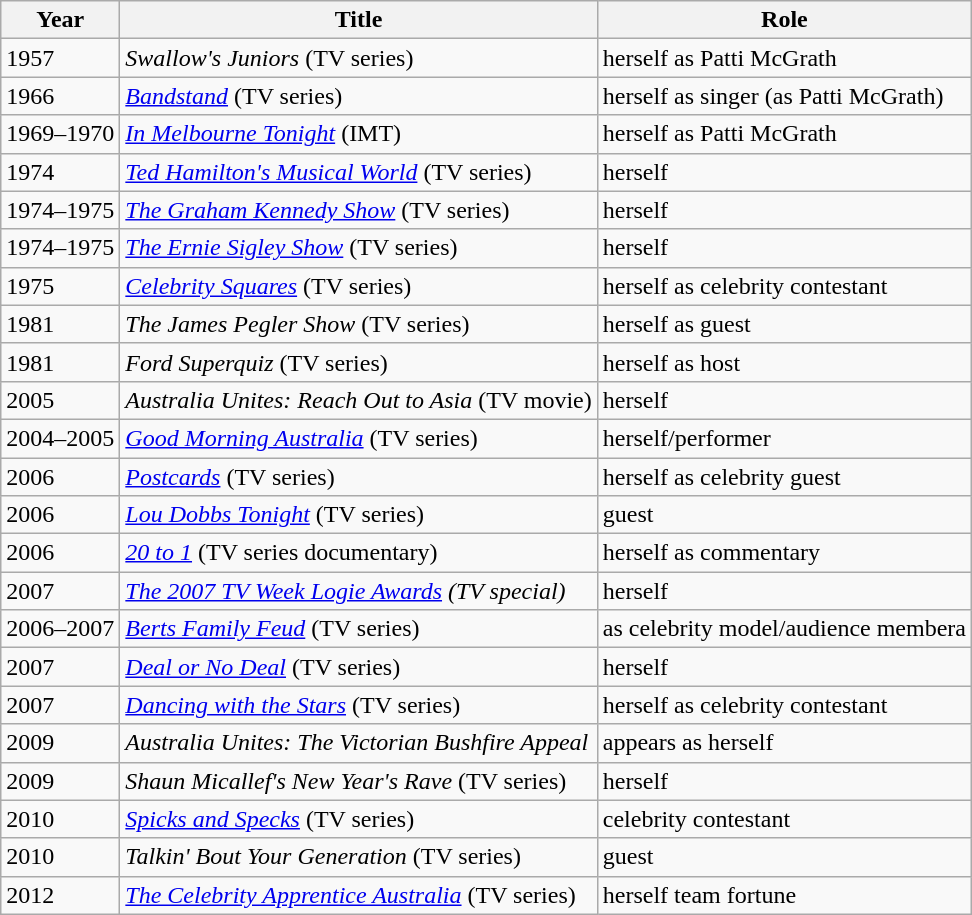<table class="wikitable">
<tr>
<th>Year</th>
<th>Title</th>
<th>Role</th>
</tr>
<tr>
<td>1957</td>
<td><em>Swallow's Juniors</em> (TV series)</td>
<td>herself as Patti McGrath</td>
</tr>
<tr>
<td>1966</td>
<td><em><a href='#'>Bandstand</a></em> (TV series)</td>
<td>herself as singer (as Patti McGrath)</td>
</tr>
<tr>
<td>1969–1970</td>
<td><em><a href='#'>In Melbourne Tonight</a></em> (IMT)</td>
<td>herself as Patti McGrath</td>
</tr>
<tr>
<td>1974</td>
<td><em><a href='#'>Ted Hamilton's Musical World</a></em> (TV series)</td>
<td>herself</td>
</tr>
<tr>
<td>1974–1975</td>
<td><em><a href='#'>The Graham Kennedy Show</a></em> (TV series)</td>
<td>herself</td>
</tr>
<tr>
<td>1974–1975</td>
<td><em><a href='#'>The Ernie Sigley Show</a></em> (TV series)</td>
<td>herself</td>
</tr>
<tr>
<td>1975</td>
<td><em><a href='#'>Celebrity Squares</a></em> (TV series)</td>
<td>herself as celebrity contestant</td>
</tr>
<tr>
<td>1981</td>
<td><em>The James Pegler Show</em> (TV series)</td>
<td>herself as guest</td>
</tr>
<tr>
<td>1981</td>
<td><em>Ford Superquiz</em> (TV series)</td>
<td>herself as host</td>
</tr>
<tr>
<td>2005</td>
<td><em>Australia Unites: Reach Out to Asia</em> (TV movie)</td>
<td>herself</td>
</tr>
<tr>
<td>2004–2005</td>
<td><em><a href='#'>Good Morning Australia</a></em> (TV series)</td>
<td>herself/performer</td>
</tr>
<tr>
<td>2006</td>
<td><em><a href='#'>Postcards</a></em> (TV series)</td>
<td>herself as celebrity guest</td>
</tr>
<tr>
<td>2006</td>
<td><em><a href='#'>Lou Dobbs Tonight</a></em> (TV series)</td>
<td>guest</td>
</tr>
<tr>
<td>2006</td>
<td><em><a href='#'>20 to 1</a></em> (TV series documentary)</td>
<td>herself as commentary</td>
</tr>
<tr>
<td>2007</td>
<td><em><a href='#'>The 2007 TV Week Logie Awards</a> (TV special)</em></td>
<td>herself</td>
</tr>
<tr>
<td>2006–2007</td>
<td><em><a href='#'>Berts Family Feud</a></em> (TV series)</td>
<td>as celebrity model/audience membera</td>
</tr>
<tr>
<td>2007</td>
<td><em><a href='#'>Deal or No Deal</a></em> (TV series)</td>
<td>herself</td>
</tr>
<tr>
<td>2007</td>
<td><em><a href='#'>Dancing with the Stars</a></em> (TV series)</td>
<td>herself as celebrity contestant</td>
</tr>
<tr>
<td>2009</td>
<td><em>Australia Unites: The Victorian Bushfire Appeal</em></td>
<td>appears as herself</td>
</tr>
<tr>
<td>2009</td>
<td><em>Shaun Micallef's New Year's Rave</em> (TV series)</td>
<td>herself</td>
</tr>
<tr>
<td>2010</td>
<td><em><a href='#'>Spicks and Specks</a></em> (TV series)</td>
<td>celebrity contestant</td>
</tr>
<tr>
<td>2010</td>
<td><em>Talkin' Bout Your Generation</em> (TV series)</td>
<td>guest</td>
</tr>
<tr>
<td>2012</td>
<td><em><a href='#'>The Celebrity Apprentice Australia</a></em> (TV series)</td>
<td>herself team fortune</td>
</tr>
</table>
